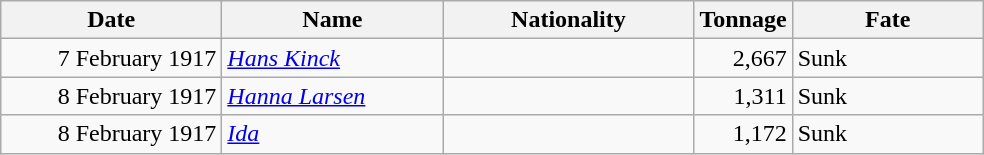<table class="wikitable sortable">
<tr>
<th width="140px">Date</th>
<th width="140px">Name</th>
<th width="160px">Nationality</th>
<th width="25px">Tonnage</th>
<th width="120px">Fate</th>
</tr>
<tr>
<td align="right">7 February 1917</td>
<td align="left"><a href='#'><em>Hans Kinck</em></a></td>
<td align="left"></td>
<td align="right">2,667</td>
<td align="left">Sunk</td>
</tr>
<tr>
<td align="right">8 February 1917</td>
<td align="left"><a href='#'><em>Hanna Larsen</em></a></td>
<td align="left"></td>
<td align="right">1,311</td>
<td align="left">Sunk</td>
</tr>
<tr>
<td align="right">8 February 1917</td>
<td align="left"><a href='#'><em>Ida</em></a></td>
<td align="left"></td>
<td align="right">1,172</td>
<td align="left">Sunk</td>
</tr>
</table>
